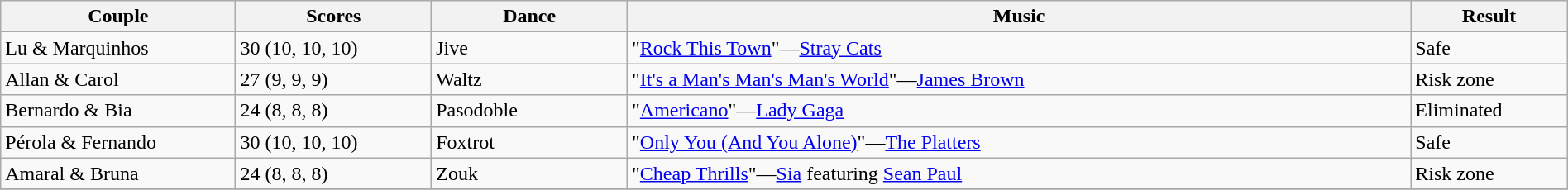<table class="wikitable sortable" style="width:100%;">
<tr>
<th width="15.0%">Couple</th>
<th width="12.5%">Scores</th>
<th width="12.5%">Dance</th>
<th width="50.0%">Music</th>
<th width="10.0%">Result</th>
</tr>
<tr>
<td>Lu & Marquinhos</td>
<td>30 (10, 10, 10)</td>
<td>Jive</td>
<td>"<a href='#'>Rock This Town</a>"—<a href='#'>Stray Cats</a></td>
<td>Safe</td>
</tr>
<tr>
<td>Allan & Carol</td>
<td>27 (9, 9, 9)</td>
<td>Waltz</td>
<td>"<a href='#'>It's a Man's Man's Man's World</a>"—<a href='#'>James Brown</a></td>
<td>Risk zone</td>
</tr>
<tr>
<td>Bernardo & Bia</td>
<td>24 (8, 8, 8)</td>
<td>Pasodoble</td>
<td>"<a href='#'>Americano</a>"—<a href='#'>Lady Gaga</a></td>
<td>Eliminated</td>
</tr>
<tr>
<td>Pérola & Fernando</td>
<td>30 (10, 10, 10)</td>
<td>Foxtrot</td>
<td>"<a href='#'>Only You (And You Alone)</a>"—<a href='#'>The Platters</a></td>
<td>Safe</td>
</tr>
<tr>
<td>Amaral & Bruna</td>
<td>24 (8, 8, 8)</td>
<td>Zouk</td>
<td>"<a href='#'>Cheap Thrills</a>"—<a href='#'>Sia</a> featuring <a href='#'>Sean Paul</a></td>
<td>Risk zone</td>
</tr>
<tr>
</tr>
</table>
